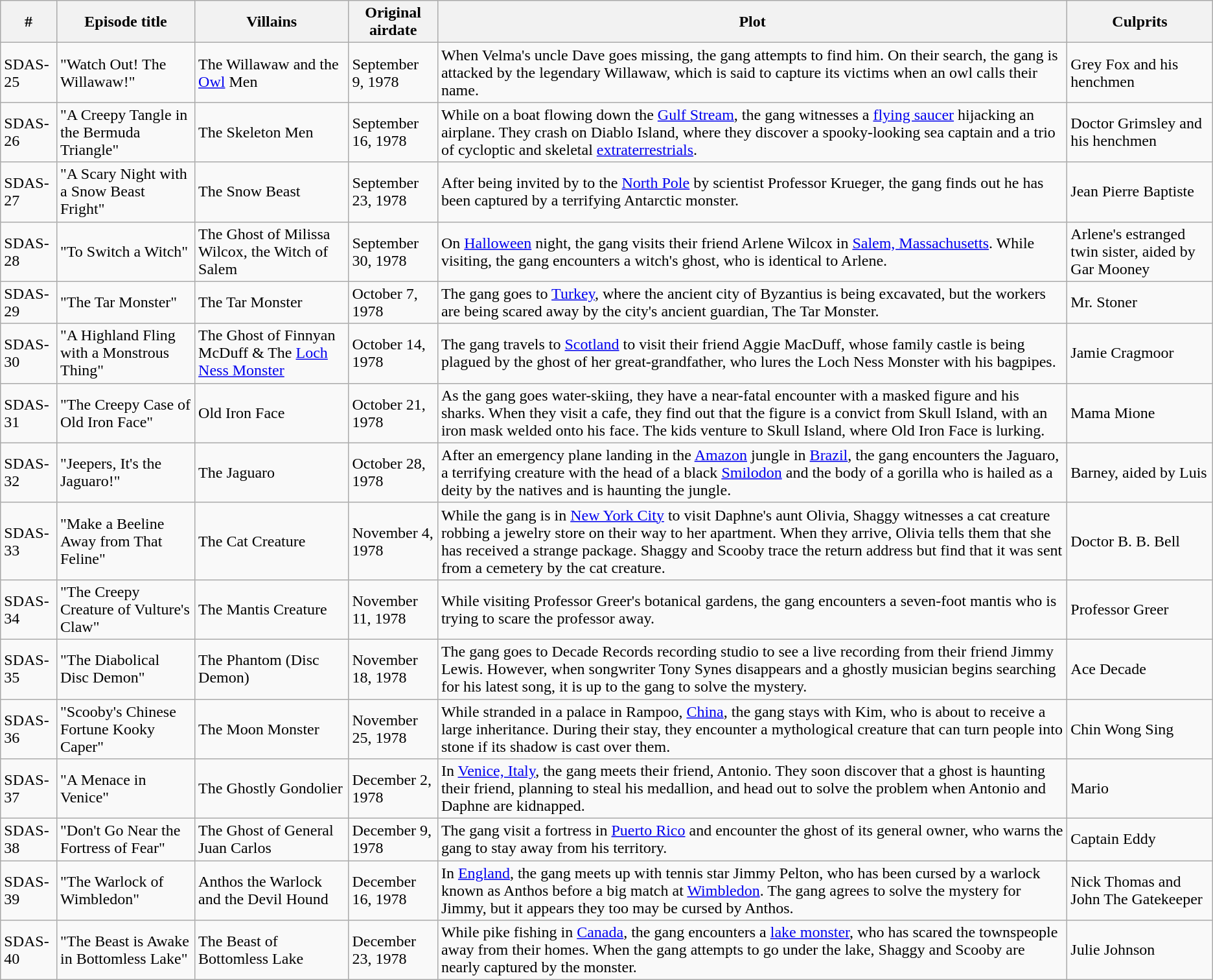<table class="wikitable" style=border="1">
<tr ">
<th><strong>#</strong></th>
<th><strong>Episode title</strong></th>
<th><strong>Villains</strong></th>
<th><strong>Original airdate</strong></th>
<th><strong>Plot</strong></th>
<th>Culprits</th>
</tr>
<tr>
<td>SDAS-25</td>
<td>"Watch Out! The Willawaw!"</td>
<td>The Willawaw and the <a href='#'>Owl</a> Men</td>
<td>September 9, 1978</td>
<td>When Velma's uncle Dave goes missing, the gang attempts to find him. On their search, the gang is attacked by the legendary Willawaw, which is said to capture its victims when an owl calls their name.</td>
<td>Grey Fox and his henchmen</td>
</tr>
<tr>
<td>SDAS-26</td>
<td>"A Creepy Tangle in the Bermuda Triangle"</td>
<td>The Skeleton Men</td>
<td>September 16, 1978</td>
<td>While on a boat flowing down the <a href='#'>Gulf Stream</a>, the gang witnesses a <a href='#'>flying saucer</a> hijacking an airplane. They crash on Diablo Island, where they discover a spooky-looking sea captain and a trio of cycloptic and skeletal <a href='#'>extraterrestrials</a>.</td>
<td>Doctor Grimsley and his henchmen</td>
</tr>
<tr>
<td>SDAS-27</td>
<td>"A Scary Night with a Snow Beast Fright"</td>
<td>The Snow Beast</td>
<td>September 23, 1978</td>
<td>After being invited by to the <a href='#'>North Pole</a> by scientist Professor Krueger, the gang finds out he has been captured by a terrifying Antarctic monster.</td>
<td>Jean Pierre Baptiste</td>
</tr>
<tr>
<td>SDAS-28</td>
<td>"To Switch a Witch"</td>
<td>The Ghost of Milissa Wilcox, the Witch of Salem</td>
<td>September 30, 1978</td>
<td>On <a href='#'>Halloween</a> night, the gang visits their friend Arlene Wilcox in <a href='#'>Salem, Massachusetts</a>. While visiting, the gang encounters a witch's ghost, who is identical to Arlene.</td>
<td>Arlene's estranged twin sister, aided by Gar Mooney</td>
</tr>
<tr>
<td>SDAS-29</td>
<td>"The Tar Monster"</td>
<td>The Tar Monster</td>
<td>October 7, 1978</td>
<td>The gang goes to <a href='#'>Turkey</a>, where the ancient city of Byzantius is being excavated, but the workers are being scared away by the city's ancient guardian, The Tar Monster.</td>
<td>Mr. Stoner</td>
</tr>
<tr>
<td>SDAS-30</td>
<td>"A Highland Fling with a Monstrous Thing"</td>
<td>The Ghost of Finnyan McDuff & The <a href='#'>Loch Ness Monster</a></td>
<td>October 14, 1978</td>
<td>The gang travels to <a href='#'>Scotland</a> to visit their friend Aggie MacDuff, whose family castle is being plagued by the ghost of her great-grandfather, who lures the Loch Ness Monster with his bagpipes.</td>
<td>Jamie Cragmoor</td>
</tr>
<tr>
<td>SDAS-31</td>
<td>"The Creepy Case of Old Iron Face"</td>
<td>Old Iron Face</td>
<td>October 21, 1978</td>
<td>As the gang goes water-skiing, they have a near-fatal encounter with a masked figure and his sharks. When they visit a cafe, they find out that the figure is a convict from Skull Island, with an iron mask welded onto his face. The kids venture to Skull Island, where Old Iron Face is lurking.</td>
<td>Mama Mione</td>
</tr>
<tr>
<td>SDAS-32</td>
<td>"Jeepers, It's the Jaguaro!"</td>
<td>The Jaguaro</td>
<td>October 28, 1978</td>
<td>After an emergency plane landing in the <a href='#'>Amazon</a> jungle in <a href='#'>Brazil</a>, the gang encounters the Jaguaro, a terrifying creature with the head of a black <a href='#'>Smilodon</a> and the body of a gorilla who is hailed as a deity by the natives and is haunting the jungle.</td>
<td>Barney, aided by Luis</td>
</tr>
<tr>
<td>SDAS-33</td>
<td>"Make a Beeline Away from That Feline"</td>
<td>The Cat Creature</td>
<td>November 4, 1978</td>
<td>While the gang is in <a href='#'>New York City</a> to visit Daphne's aunt Olivia, Shaggy witnesses a cat creature robbing a jewelry store on their way to her apartment. When they arrive, Olivia tells them that she has received a strange package. Shaggy and Scooby trace the return address but find that it was sent from a cemetery by the cat creature.</td>
<td>Doctor B. B. Bell</td>
</tr>
<tr>
<td>SDAS-34</td>
<td>"The Creepy Creature of Vulture's Claw"</td>
<td>The Mantis Creature</td>
<td>November 11, 1978</td>
<td>While visiting Professor Greer's botanical gardens, the gang encounters a seven-foot mantis who is trying to scare the professor away.</td>
<td>Professor Greer</td>
</tr>
<tr>
<td>SDAS-35</td>
<td>"The Diabolical Disc Demon"</td>
<td>The Phantom (Disc Demon)</td>
<td>November 18, 1978</td>
<td>The gang goes to Decade Records recording studio to see a live recording from their friend Jimmy Lewis. However, when songwriter Tony Synes disappears and a ghostly musician begins searching for his latest song, it is up to the gang to solve the mystery.</td>
<td>Ace Decade</td>
</tr>
<tr>
<td>SDAS-36</td>
<td>"Scooby's Chinese Fortune Kooky Caper"</td>
<td>The Moon Monster</td>
<td>November 25, 1978</td>
<td>While stranded in a palace in Rampoo, <a href='#'>China</a>, the gang stays with Kim, who is about to receive a large inheritance. During their stay, they encounter a mythological creature that can turn people into stone if its shadow is cast over them.</td>
<td>Chin Wong Sing</td>
</tr>
<tr>
<td>SDAS-37</td>
<td>"A Menace in Venice"</td>
<td>The Ghostly Gondolier</td>
<td>December 2, 1978</td>
<td>In <a href='#'>Venice, Italy</a>, the gang meets their friend, Antonio. They soon discover that a ghost is haunting their friend, planning to steal his medallion, and head out to solve the problem when Antonio and Daphne are kidnapped.</td>
<td>Mario</td>
</tr>
<tr>
<td>SDAS-38</td>
<td>"Don't Go Near the Fortress of Fear"</td>
<td>The Ghost of General Juan Carlos</td>
<td>December 9, 1978</td>
<td>The gang visit a fortress in <a href='#'>Puerto Rico</a> and encounter the ghost of its general owner, who warns the gang to stay away from his territory.</td>
<td>Captain Eddy</td>
</tr>
<tr>
<td>SDAS-39</td>
<td>"The Warlock of Wimbledon"</td>
<td>Anthos the Warlock and the Devil Hound</td>
<td>December 16, 1978</td>
<td>In <a href='#'>England</a>, the gang meets up with tennis star Jimmy Pelton, who has been cursed by a warlock known as Anthos before a big match at <a href='#'>Wimbledon</a>. The gang agrees to solve the mystery for Jimmy, but it appears they too may be cursed by Anthos.</td>
<td>Nick Thomas and John The Gatekeeper</td>
</tr>
<tr>
<td>SDAS-40</td>
<td>"The Beast is Awake in Bottomless Lake"</td>
<td>The Beast of Bottomless Lake</td>
<td>December 23, 1978</td>
<td>While pike fishing in <a href='#'>Canada</a>, the gang encounters a <a href='#'>lake monster</a>, who has scared the townspeople away from their homes. When the gang attempts to go under the lake, Shaggy and Scooby are nearly captured by the monster.</td>
<td>Julie Johnson</td>
</tr>
</table>
